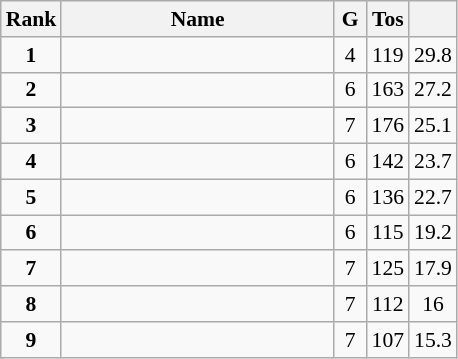<table class="wikitable" style="text-align:center; font-size:90%;">
<tr>
<th width=10px>Rank</th>
<th width=175px>Name</th>
<th width=15px>G</th>
<th width=10px>Tos</th>
<th width=10px></th>
</tr>
<tr>
<td><strong>1</strong></td>
<td align=left><strong></strong></td>
<td>4</td>
<td>119</td>
<td>29.8</td>
</tr>
<tr>
<td><strong>2</strong></td>
<td align=left></td>
<td>6</td>
<td>163</td>
<td>27.2</td>
</tr>
<tr>
<td><strong>3</strong></td>
<td align=left></td>
<td>7</td>
<td>176</td>
<td>25.1</td>
</tr>
<tr>
<td><strong>4</strong></td>
<td align=left></td>
<td>6</td>
<td>142</td>
<td>23.7</td>
</tr>
<tr>
<td><strong>5</strong></td>
<td align=left></td>
<td>6</td>
<td>136</td>
<td>22.7</td>
</tr>
<tr>
<td><strong>6</strong></td>
<td align=left></td>
<td>6</td>
<td>115</td>
<td>19.2</td>
</tr>
<tr>
<td><strong>7</strong></td>
<td align=left></td>
<td>7</td>
<td>125</td>
<td>17.9</td>
</tr>
<tr>
<td><strong>8</strong></td>
<td align=left></td>
<td>7</td>
<td>112</td>
<td>16</td>
</tr>
<tr>
<td><strong>9</strong></td>
<td align=left></td>
<td>7</td>
<td>107</td>
<td>15.3</td>
</tr>
</table>
